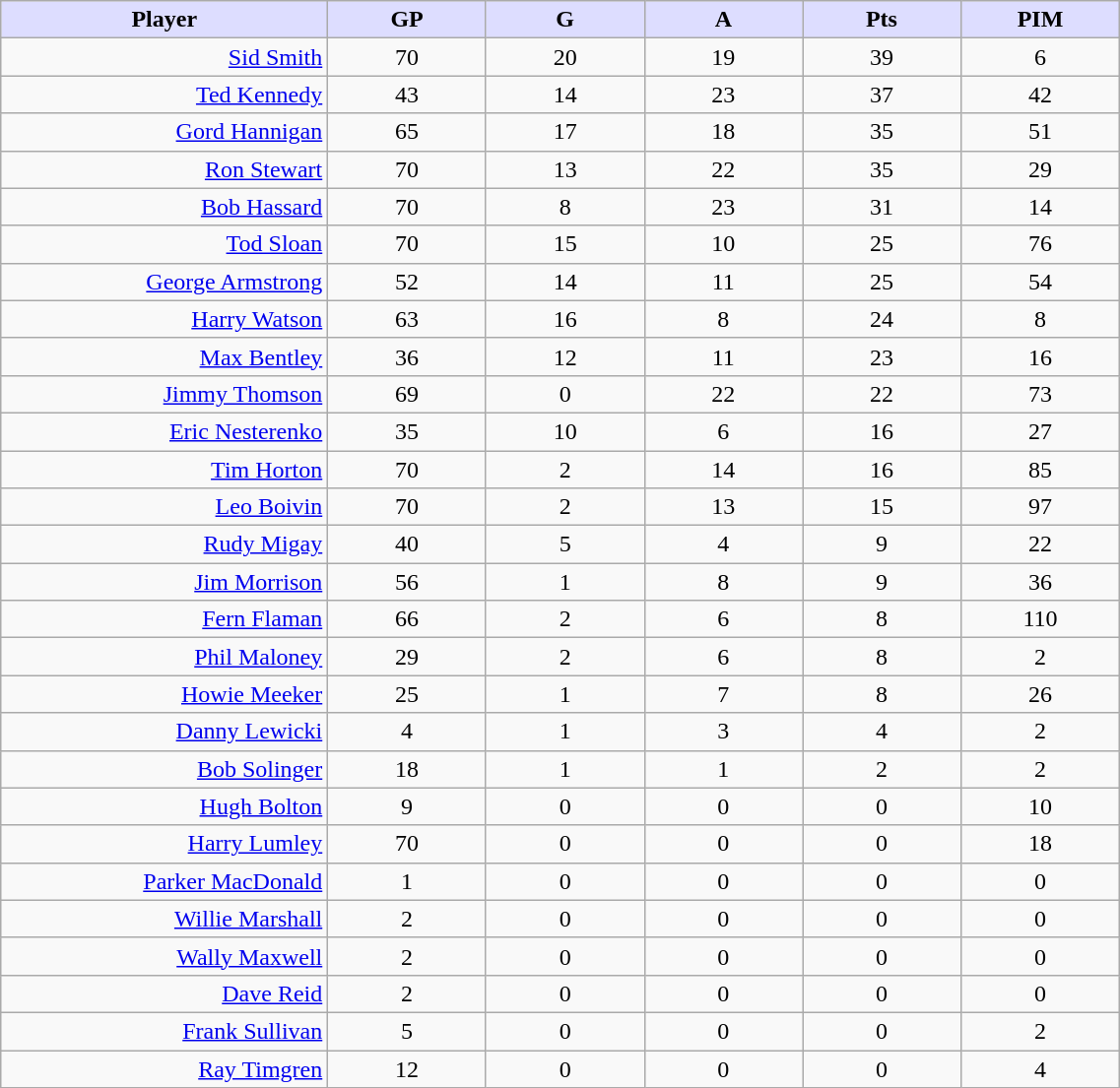<table style="width:60%;" class="wikitable sortable">
<tr style="text-align:center;">
<th style="background:#ddf; width:10%;">Player</th>
<th style="background:#ddf; width:5%;">GP</th>
<th style="background:#ddf; width:5%;">G</th>
<th style="background:#ddf; width:5%;">A</th>
<th style="background:#ddf; width:5%;">Pts</th>
<th style="background:#ddf; width:5%;">PIM</th>
</tr>
<tr style="text-align:center;">
<td style="text-align:right;"><a href='#'>Sid Smith</a></td>
<td>70</td>
<td>20</td>
<td>19</td>
<td>39</td>
<td>6</td>
</tr>
<tr style="text-align:center;">
<td style="text-align:right;"><a href='#'>Ted Kennedy</a></td>
<td>43</td>
<td>14</td>
<td>23</td>
<td>37</td>
<td>42</td>
</tr>
<tr style="text-align:center;">
<td style="text-align:right;"><a href='#'>Gord Hannigan</a></td>
<td>65</td>
<td>17</td>
<td>18</td>
<td>35</td>
<td>51</td>
</tr>
<tr style="text-align:center;">
<td style="text-align:right;"><a href='#'>Ron Stewart</a></td>
<td>70</td>
<td>13</td>
<td>22</td>
<td>35</td>
<td>29</td>
</tr>
<tr style="text-align:center;">
<td style="text-align:right;"><a href='#'>Bob Hassard</a></td>
<td>70</td>
<td>8</td>
<td>23</td>
<td>31</td>
<td>14</td>
</tr>
<tr style="text-align:center;">
<td style="text-align:right;"><a href='#'>Tod Sloan</a></td>
<td>70</td>
<td>15</td>
<td>10</td>
<td>25</td>
<td>76</td>
</tr>
<tr style="text-align:center;">
<td style="text-align:right;"><a href='#'>George Armstrong</a></td>
<td>52</td>
<td>14</td>
<td>11</td>
<td>25</td>
<td>54</td>
</tr>
<tr style="text-align:center;">
<td style="text-align:right;"><a href='#'>Harry Watson</a></td>
<td>63</td>
<td>16</td>
<td>8</td>
<td>24</td>
<td>8</td>
</tr>
<tr style="text-align:center;">
<td style="text-align:right;"><a href='#'>Max Bentley</a></td>
<td>36</td>
<td>12</td>
<td>11</td>
<td>23</td>
<td>16</td>
</tr>
<tr style="text-align:center;">
<td style="text-align:right;"><a href='#'>Jimmy Thomson</a></td>
<td>69</td>
<td>0</td>
<td>22</td>
<td>22</td>
<td>73</td>
</tr>
<tr style="text-align:center;">
<td style="text-align:right;"><a href='#'>Eric Nesterenko</a></td>
<td>35</td>
<td>10</td>
<td>6</td>
<td>16</td>
<td>27</td>
</tr>
<tr style="text-align:center;">
<td style="text-align:right;"><a href='#'>Tim Horton</a></td>
<td>70</td>
<td>2</td>
<td>14</td>
<td>16</td>
<td>85</td>
</tr>
<tr style="text-align:center;">
<td style="text-align:right;"><a href='#'>Leo Boivin</a></td>
<td>70</td>
<td>2</td>
<td>13</td>
<td>15</td>
<td>97</td>
</tr>
<tr style="text-align:center;">
<td style="text-align:right;"><a href='#'>Rudy Migay</a></td>
<td>40</td>
<td>5</td>
<td>4</td>
<td>9</td>
<td>22</td>
</tr>
<tr style="text-align:center;">
<td style="text-align:right;"><a href='#'>Jim Morrison</a></td>
<td>56</td>
<td>1</td>
<td>8</td>
<td>9</td>
<td>36</td>
</tr>
<tr style="text-align:center;">
<td style="text-align:right;"><a href='#'>Fern Flaman</a></td>
<td>66</td>
<td>2</td>
<td>6</td>
<td>8</td>
<td>110</td>
</tr>
<tr style="text-align:center;">
<td style="text-align:right;"><a href='#'>Phil Maloney</a></td>
<td>29</td>
<td>2</td>
<td>6</td>
<td>8</td>
<td>2</td>
</tr>
<tr style="text-align:center;">
<td style="text-align:right;"><a href='#'>Howie Meeker</a></td>
<td>25</td>
<td>1</td>
<td>7</td>
<td>8</td>
<td>26</td>
</tr>
<tr style="text-align:center;">
<td style="text-align:right;"><a href='#'>Danny Lewicki</a></td>
<td>4</td>
<td>1</td>
<td>3</td>
<td>4</td>
<td>2</td>
</tr>
<tr style="text-align:center;">
<td style="text-align:right;"><a href='#'>Bob Solinger</a></td>
<td>18</td>
<td>1</td>
<td>1</td>
<td>2</td>
<td>2</td>
</tr>
<tr style="text-align:center;">
<td style="text-align:right;"><a href='#'>Hugh Bolton</a></td>
<td>9</td>
<td>0</td>
<td>0</td>
<td>0</td>
<td>10</td>
</tr>
<tr style="text-align:center;">
<td style="text-align:right;"><a href='#'>Harry Lumley</a></td>
<td>70</td>
<td>0</td>
<td>0</td>
<td>0</td>
<td>18</td>
</tr>
<tr style="text-align:center;">
<td style="text-align:right;"><a href='#'>Parker MacDonald</a></td>
<td>1</td>
<td>0</td>
<td>0</td>
<td>0</td>
<td>0</td>
</tr>
<tr style="text-align:center;">
<td style="text-align:right;"><a href='#'>Willie Marshall</a></td>
<td>2</td>
<td>0</td>
<td>0</td>
<td>0</td>
<td>0</td>
</tr>
<tr style="text-align:center;">
<td style="text-align:right;"><a href='#'>Wally Maxwell</a></td>
<td>2</td>
<td>0</td>
<td>0</td>
<td>0</td>
<td>0</td>
</tr>
<tr style="text-align:center;">
<td style="text-align:right;"><a href='#'>Dave Reid</a></td>
<td>2</td>
<td>0</td>
<td>0</td>
<td>0</td>
<td>0</td>
</tr>
<tr style="text-align:center;">
<td style="text-align:right;"><a href='#'>Frank Sullivan</a></td>
<td>5</td>
<td>0</td>
<td>0</td>
<td>0</td>
<td>2</td>
</tr>
<tr style="text-align:center;">
<td style="text-align:right;"><a href='#'>Ray Timgren</a></td>
<td>12</td>
<td>0</td>
<td>0</td>
<td>0</td>
<td>4</td>
</tr>
</table>
